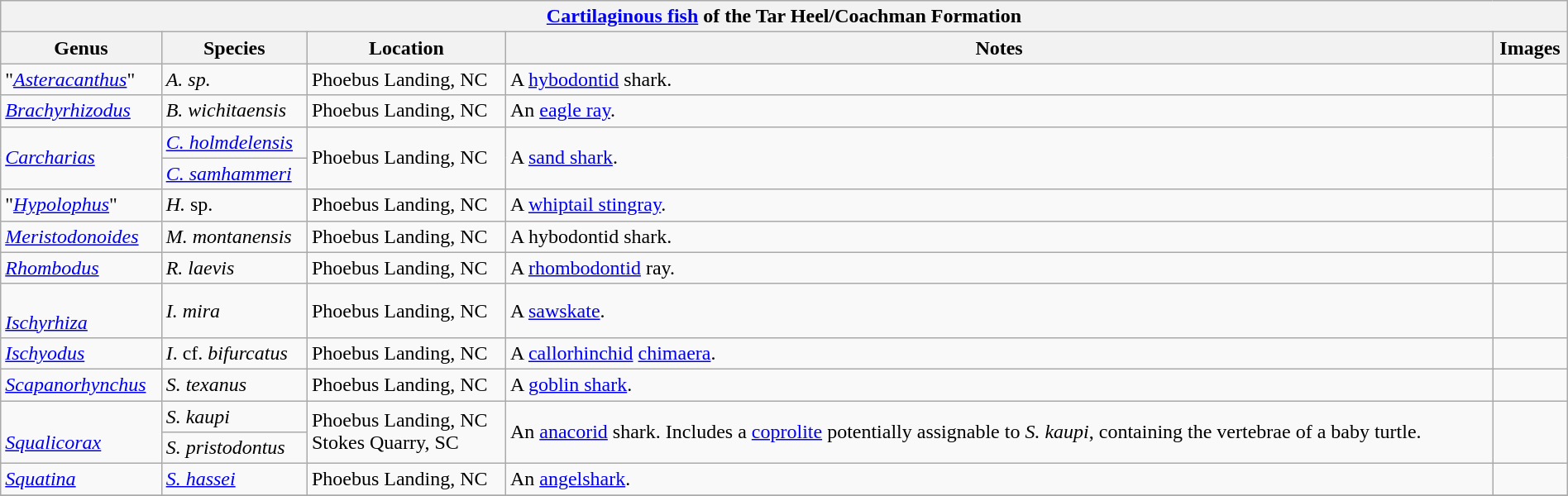<table class="wikitable" align="center" width="100%">
<tr>
<th colspan="7" align="center"><strong><a href='#'>Cartilaginous fish</a> of the Tar Heel/Coachman Formation</strong></th>
</tr>
<tr>
<th>Genus</th>
<th>Species</th>
<th>Location</th>
<th>Notes</th>
<th>Images</th>
</tr>
<tr>
<td>"<em><a href='#'>Asteracanthus</a></em>"</td>
<td><em>A. sp.</em></td>
<td>Phoebus Landing, NC</td>
<td>A <a href='#'>hybodontid</a> shark.</td>
<td></td>
</tr>
<tr>
<td><em><a href='#'>Brachyrhizodus</a></em></td>
<td><em>B. wichitaensis</em></td>
<td>Phoebus Landing, NC</td>
<td>An <a href='#'>eagle ray</a>.</td>
<td></td>
</tr>
<tr>
<td rowspan="2"><em><a href='#'>Carcharias</a></em></td>
<td><em><a href='#'>C. holmdelensis</a></em></td>
<td rowspan="2">Phoebus Landing, NC</td>
<td rowspan="2">A <a href='#'>sand shark</a>.</td>
<td rowspan="2"></td>
</tr>
<tr>
<td><em><a href='#'>C. samhammeri</a></em></td>
</tr>
<tr>
<td>"<em><a href='#'>Hypolophus</a></em>"</td>
<td><em>H.</em> sp.</td>
<td>Phoebus Landing, NC</td>
<td>A <a href='#'>whiptail stingray</a>.</td>
<td></td>
</tr>
<tr>
<td><em><a href='#'>Meristodonoides</a></em></td>
<td><em>M. montanensis</em></td>
<td>Phoebus Landing, NC</td>
<td>A hybodontid shark.</td>
<td></td>
</tr>
<tr>
<td><em><a href='#'>Rhombodus</a></em></td>
<td><em>R. laevis</em></td>
<td>Phoebus Landing, NC</td>
<td>A <a href='#'>rhombodontid</a> ray.</td>
<td></td>
</tr>
<tr>
<td><br><em><a href='#'>Ischyrhiza</a></em></td>
<td><em>I. mira</em></td>
<td>Phoebus Landing, NC</td>
<td>A <a href='#'>sawskate</a>.</td>
<td></td>
</tr>
<tr>
<td><em><a href='#'>Ischyodus</a></em></td>
<td><em>I</em>. cf. <em>bifurcatus</em></td>
<td>Phoebus Landing, NC</td>
<td>A <a href='#'>callorhinchid</a> <a href='#'>chimaera</a>.</td>
<td></td>
</tr>
<tr>
<td><em><a href='#'>Scapanorhynchus</a></em></td>
<td><em>S. texanus</em></td>
<td>Phoebus Landing, NC</td>
<td>A <a href='#'>goblin shark</a>.</td>
<td></td>
</tr>
<tr>
<td rowspan="2"><br><em><a href='#'>Squalicorax</a></em></td>
<td><em>S. kaupi</em></td>
<td rowspan="2">Phoebus Landing, NC<br>Stokes Quarry, SC</td>
<td rowspan="2">An <a href='#'>anacorid</a> shark. Includes a <a href='#'>coprolite</a> potentially assignable to <em>S. kaupi</em>, containing the vertebrae of a baby turtle.</td>
<td rowspan="2"></td>
</tr>
<tr>
<td><em>S. pristodontus</em></td>
</tr>
<tr>
<td><em><a href='#'>Squatina</a></em></td>
<td><em><a href='#'>S. hassei</a></em></td>
<td>Phoebus Landing, NC</td>
<td>An <a href='#'>angelshark</a>.</td>
<td></td>
</tr>
<tr>
</tr>
</table>
